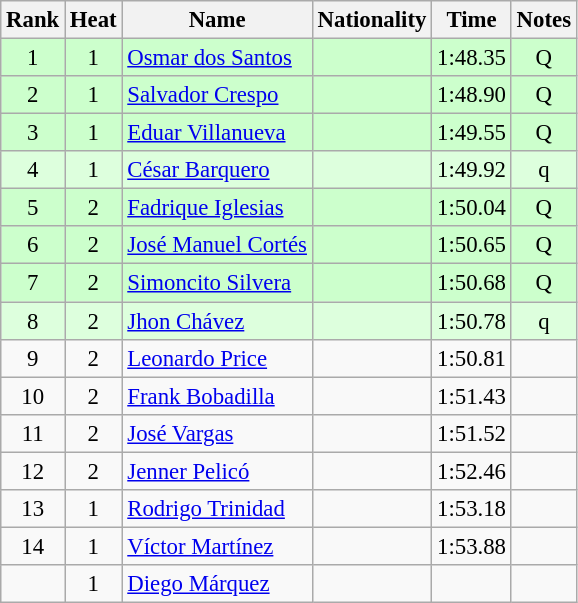<table class="wikitable sortable" style="text-align:center;font-size:95%">
<tr>
<th>Rank</th>
<th>Heat</th>
<th>Name</th>
<th>Nationality</th>
<th>Time</th>
<th>Notes</th>
</tr>
<tr bgcolor=ccffcc>
<td>1</td>
<td>1</td>
<td align=left><a href='#'>Osmar dos Santos</a></td>
<td align=left></td>
<td>1:48.35</td>
<td>Q</td>
</tr>
<tr bgcolor=ccffcc>
<td>2</td>
<td>1</td>
<td align=left><a href='#'>Salvador Crespo</a></td>
<td align=left></td>
<td>1:48.90</td>
<td>Q</td>
</tr>
<tr bgcolor=ccffcc>
<td>3</td>
<td>1</td>
<td align=left><a href='#'>Eduar Villanueva</a></td>
<td align=left></td>
<td>1:49.55</td>
<td>Q</td>
</tr>
<tr bgcolor=ddffdd>
<td>4</td>
<td>1</td>
<td align=left><a href='#'>César Barquero</a></td>
<td align=left></td>
<td>1:49.92</td>
<td>q</td>
</tr>
<tr bgcolor=ccffcc>
<td>5</td>
<td>2</td>
<td align=left><a href='#'>Fadrique Iglesias</a></td>
<td align=left></td>
<td>1:50.04</td>
<td>Q</td>
</tr>
<tr bgcolor=ccffcc>
<td>6</td>
<td>2</td>
<td align=left><a href='#'>José Manuel Cortés</a></td>
<td align=left></td>
<td>1:50.65</td>
<td>Q</td>
</tr>
<tr bgcolor=ccffcc>
<td>7</td>
<td>2</td>
<td align=left><a href='#'>Simoncito Silvera</a></td>
<td align=left></td>
<td>1:50.68</td>
<td>Q</td>
</tr>
<tr bgcolor=ddffdd>
<td>8</td>
<td>2</td>
<td align=left><a href='#'>Jhon Chávez</a></td>
<td align=left></td>
<td>1:50.78</td>
<td>q</td>
</tr>
<tr>
<td>9</td>
<td>2</td>
<td align=left><a href='#'>Leonardo Price</a></td>
<td align=left></td>
<td>1:50.81</td>
<td></td>
</tr>
<tr>
<td>10</td>
<td>2</td>
<td align=left><a href='#'>Frank Bobadilla</a></td>
<td align=left></td>
<td>1:51.43</td>
<td></td>
</tr>
<tr>
<td>11</td>
<td>2</td>
<td align=left><a href='#'>José Vargas</a></td>
<td align=left></td>
<td>1:51.52</td>
<td></td>
</tr>
<tr>
<td>12</td>
<td>2</td>
<td align=left><a href='#'>Jenner Pelicó</a></td>
<td align=left></td>
<td>1:52.46</td>
<td></td>
</tr>
<tr>
<td>13</td>
<td>1</td>
<td align=left><a href='#'>Rodrigo Trinidad</a></td>
<td align=left></td>
<td>1:53.18</td>
<td></td>
</tr>
<tr>
<td>14</td>
<td>1</td>
<td align=left><a href='#'>Víctor Martínez</a></td>
<td align=left></td>
<td>1:53.88</td>
<td></td>
</tr>
<tr>
<td></td>
<td>1</td>
<td align=left><a href='#'>Diego Márquez</a></td>
<td align=left></td>
<td></td>
<td></td>
</tr>
</table>
